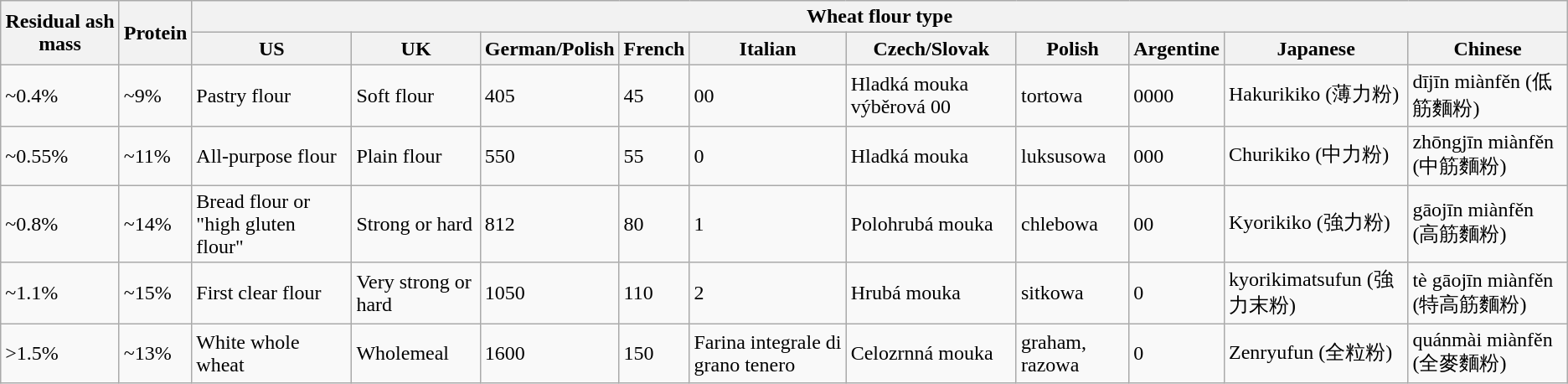<table class=wikitable>
<tr>
<th rowspan=2>Residual ash mass</th>
<th rowspan=2>Protein</th>
<th colspan="10">Wheat flour type</th>
</tr>
<tr>
<th>US</th>
<th>UK</th>
<th>German/Polish</th>
<th>French</th>
<th>Italian</th>
<th>Czech/Slovak</th>
<th>Polish</th>
<th>Argentine</th>
<th>Japanese</th>
<th>Chinese</th>
</tr>
<tr>
<td>~0.4%</td>
<td>~9%</td>
<td>Pastry flour</td>
<td>Soft flour</td>
<td>405</td>
<td>45</td>
<td>00</td>
<td>Hladká mouka výběrová 00</td>
<td>tortowa</td>
<td>0000</td>
<td>Hakurikiko (薄力粉)</td>
<td>dījīn miànfěn (低筋麵粉)</td>
</tr>
<tr>
<td>~0.55%</td>
<td>~11%</td>
<td>All-purpose flour</td>
<td>Plain flour</td>
<td>550</td>
<td>55</td>
<td>0</td>
<td>Hladká mouka</td>
<td>luksusowa</td>
<td>000</td>
<td>Churikiko (中力粉)</td>
<td>zhōngjīn miànfěn (中筋麵粉)</td>
</tr>
<tr>
<td>~0.8%</td>
<td>~14%</td>
<td>Bread flour or "high gluten flour"</td>
<td>Strong or hard</td>
<td>812</td>
<td>80</td>
<td>1</td>
<td>Polohrubá mouka</td>
<td>chlebowa</td>
<td>00</td>
<td>Kyorikiko (強力粉)</td>
<td>gāojīn miànfěn (高筋麵粉)</td>
</tr>
<tr>
<td>~1.1%</td>
<td>~15%</td>
<td>First clear flour</td>
<td>Very strong or hard</td>
<td>1050</td>
<td>110</td>
<td>2</td>
<td>Hrubá mouka</td>
<td>sitkowa</td>
<td>0</td>
<td>kyorikimatsufun (強力末粉)</td>
<td>tè gāojīn miànfěn (特高筋麵粉)</td>
</tr>
<tr>
<td>>1.5%</td>
<td>~13%</td>
<td>White whole wheat</td>
<td>Wholemeal</td>
<td>1600</td>
<td>150</td>
<td>Farina integrale di grano tenero</td>
<td>Celozrnná mouka</td>
<td>graham, razowa</td>
<td> 0</td>
<td>Zenryufun (全粒粉)</td>
<td>quánmài miànfěn (全麥麵粉)</td>
</tr>
</table>
